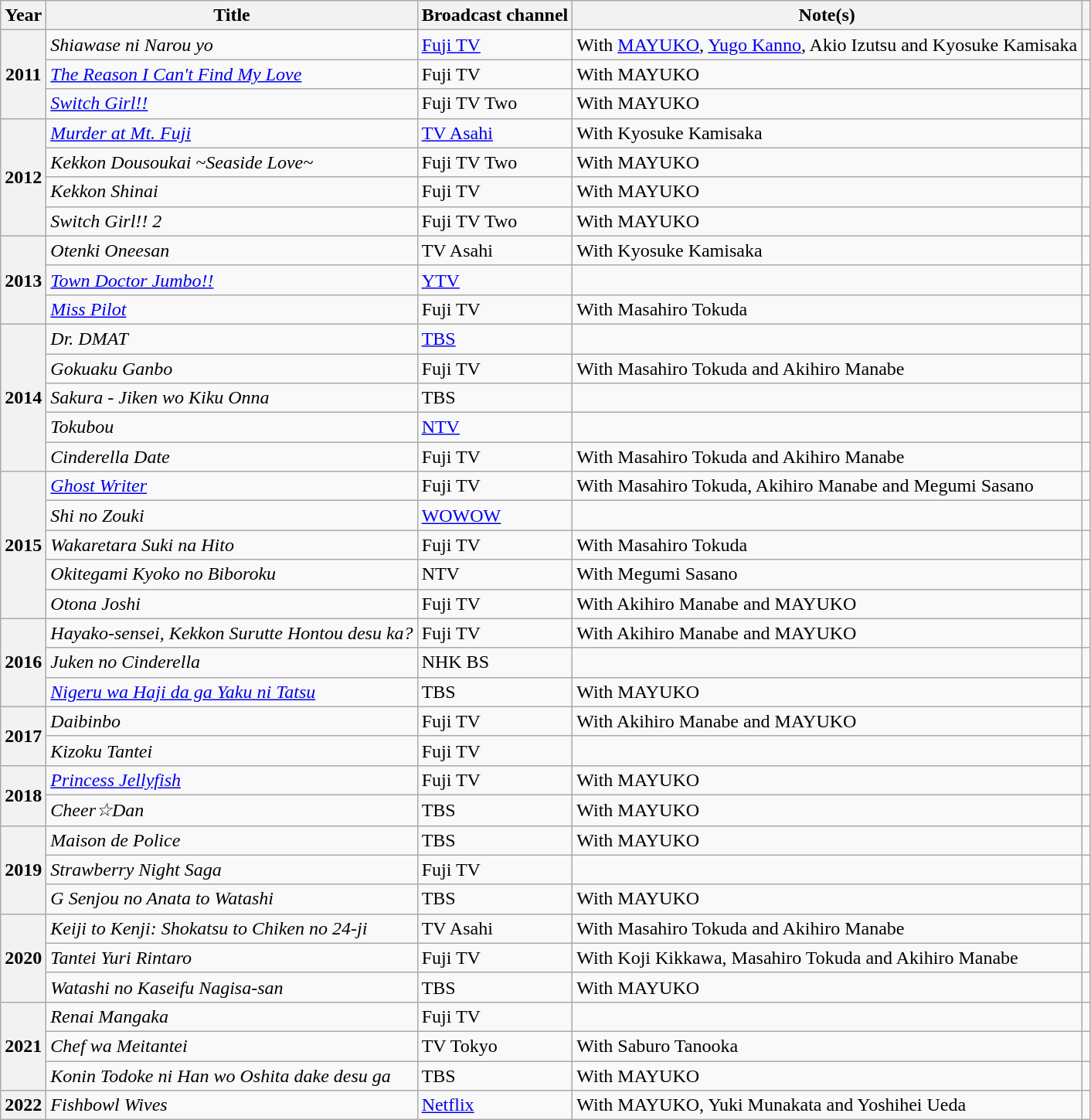<table class="wikitable sortable">
<tr>
<th>Year</th>
<th>Title</th>
<th>Broadcast channel</th>
<th class="unsortable">Note(s)</th>
<th class="unsortable"></th>
</tr>
<tr>
<th rowspan="3">2011</th>
<td><em>Shiawase ni Narou yo</em></td>
<td><a href='#'>Fuji TV</a></td>
<td>With <a href='#'>MAYUKO</a>, <a href='#'>Yugo Kanno</a>, Akio Izutsu and Kyosuke Kamisaka</td>
</tr>
<tr>
<td><em><a href='#'>The Reason I Can't Find My Love</a></em></td>
<td>Fuji TV</td>
<td>With MAYUKO</td>
<td></td>
</tr>
<tr>
<td><em><a href='#'>Switch Girl!!</a></em></td>
<td>Fuji TV Two</td>
<td>With MAYUKO</td>
<td></td>
</tr>
<tr>
<th rowspan="4">2012</th>
<td><em><a href='#'>Murder at Mt. Fuji</a></em></td>
<td><a href='#'>TV Asahi</a></td>
<td>With Kyosuke Kamisaka</td>
<td></td>
</tr>
<tr>
<td><em>Kekkon Dousoukai ~Seaside Love~</em></td>
<td>Fuji TV Two</td>
<td>With MAYUKO</td>
<td></td>
</tr>
<tr>
<td><em>Kekkon Shinai</em></td>
<td>Fuji TV</td>
<td>With MAYUKO</td>
<td></td>
</tr>
<tr>
<td><em>Switch Girl!! 2</em></td>
<td>Fuji TV Two</td>
<td>With MAYUKO</td>
<td></td>
</tr>
<tr>
<th rowspan="3">2013</th>
<td><em>Otenki Oneesan</em></td>
<td>TV Asahi</td>
<td>With Kyosuke Kamisaka</td>
<td></td>
</tr>
<tr>
<td><em><a href='#'>Town Doctor Jumbo!!</a></em></td>
<td><a href='#'>YTV</a></td>
<td></td>
<td></td>
</tr>
<tr>
<td><em><a href='#'>Miss Pilot</a></em></td>
<td>Fuji TV</td>
<td>With Masahiro Tokuda</td>
<td></td>
</tr>
<tr>
<th rowspan="5">2014</th>
<td><em>Dr. DMAT</em></td>
<td><a href='#'>TBS</a></td>
<td></td>
<td></td>
</tr>
<tr>
<td><em>Gokuaku Ganbo</em></td>
<td>Fuji TV</td>
<td>With Masahiro Tokuda and Akihiro Manabe</td>
<td></td>
</tr>
<tr>
<td><em>Sakura - Jiken wo Kiku Onna</em></td>
<td>TBS</td>
<td></td>
<td></td>
</tr>
<tr>
<td><em>Tokubou</em></td>
<td><a href='#'>NTV</a></td>
<td></td>
<td></td>
</tr>
<tr>
<td><em>Cinderella Date</em></td>
<td>Fuji TV</td>
<td>With Masahiro Tokuda and Akihiro Manabe</td>
<td></td>
</tr>
<tr>
<th rowspan="5">2015</th>
<td><em><a href='#'>Ghost Writer</a></em></td>
<td>Fuji TV</td>
<td>With Masahiro Tokuda, Akihiro Manabe and Megumi Sasano</td>
<td></td>
</tr>
<tr>
<td><em>Shi no Zouki</em></td>
<td><a href='#'>WOWOW</a></td>
<td></td>
<td></td>
</tr>
<tr>
<td><em>Wakaretara Suki na Hito</em></td>
<td>Fuji TV</td>
<td>With Masahiro Tokuda</td>
<td></td>
</tr>
<tr>
<td><em>Okitegami Kyoko no Biboroku</em></td>
<td>NTV</td>
<td>With Megumi Sasano</td>
<td></td>
</tr>
<tr>
<td><em>Otona Joshi</em></td>
<td>Fuji TV</td>
<td>With Akihiro Manabe and MAYUKO</td>
<td></td>
</tr>
<tr>
<th rowspan="3">2016</th>
<td><em>Hayako-sensei, Kekkon Surutte Hontou desu ka?</em></td>
<td>Fuji TV</td>
<td>With Akihiro Manabe and MAYUKO</td>
<td></td>
</tr>
<tr>
<td><em>Juken no Cinderella</em></td>
<td>NHK BS</td>
<td></td>
<td></td>
</tr>
<tr>
<td><em><a href='#'>Nigeru wa Haji da ga Yaku ni Tatsu</a></em></td>
<td>TBS</td>
<td>With MAYUKO</td>
<td></td>
</tr>
<tr>
<th rowspan="2">2017</th>
<td><em>Daibinbo</em></td>
<td>Fuji TV</td>
<td>With Akihiro Manabe and MAYUKO</td>
<td></td>
</tr>
<tr>
<td><em>Kizoku Tantei</em></td>
<td>Fuji TV</td>
<td></td>
<td></td>
</tr>
<tr>
<th rowspan="2">2018</th>
<td><em><a href='#'>Princess Jellyfish</a></em></td>
<td>Fuji TV</td>
<td>With MAYUKO</td>
<td></td>
</tr>
<tr>
<td><em>Cheer☆Dan</em></td>
<td>TBS</td>
<td>With MAYUKO</td>
<td></td>
</tr>
<tr>
<th rowspan="3">2019</th>
<td><em>Maison de Police</em></td>
<td>TBS</td>
<td>With MAYUKO</td>
<td></td>
</tr>
<tr>
<td><em>Strawberry Night Saga</em></td>
<td>Fuji TV</td>
<td></td>
<td></td>
</tr>
<tr>
<td><em>G Senjou no Anata to Watashi</em></td>
<td>TBS</td>
<td>With MAYUKO</td>
<td></td>
</tr>
<tr>
<th rowspan="3">2020</th>
<td><em>Keiji to Kenji: Shokatsu to Chiken no 24-ji</em></td>
<td>TV Asahi</td>
<td>With Masahiro Tokuda and Akihiro Manabe</td>
<td></td>
</tr>
<tr>
<td><em>Tantei Yuri Rintaro</em></td>
<td>Fuji TV</td>
<td>With Koji Kikkawa, Masahiro Tokuda and Akihiro Manabe</td>
<td></td>
</tr>
<tr>
<td><em>Watashi no Kaseifu Nagisa-san</em></td>
<td>TBS</td>
<td>With MAYUKO</td>
<td></td>
</tr>
<tr>
<th rowspan="3">2021</th>
<td><em>Renai Mangaka</em></td>
<td>Fuji TV</td>
<td></td>
<td></td>
</tr>
<tr>
<td><em>Chef wa Meitantei</em></td>
<td>TV Tokyo</td>
<td>With Saburo Tanooka</td>
<td></td>
</tr>
<tr>
<td><em>Konin Todoke ni Han wo Oshita dake desu ga</em></td>
<td>TBS</td>
<td>With MAYUKO</td>
<td></td>
</tr>
<tr>
<th>2022</th>
<td><em>Fishbowl Wives</em></td>
<td><a href='#'>Netflix</a></td>
<td>With  MAYUKO, Yuki Munakata and Yoshihei Ueda</td>
<td></td>
</tr>
</table>
